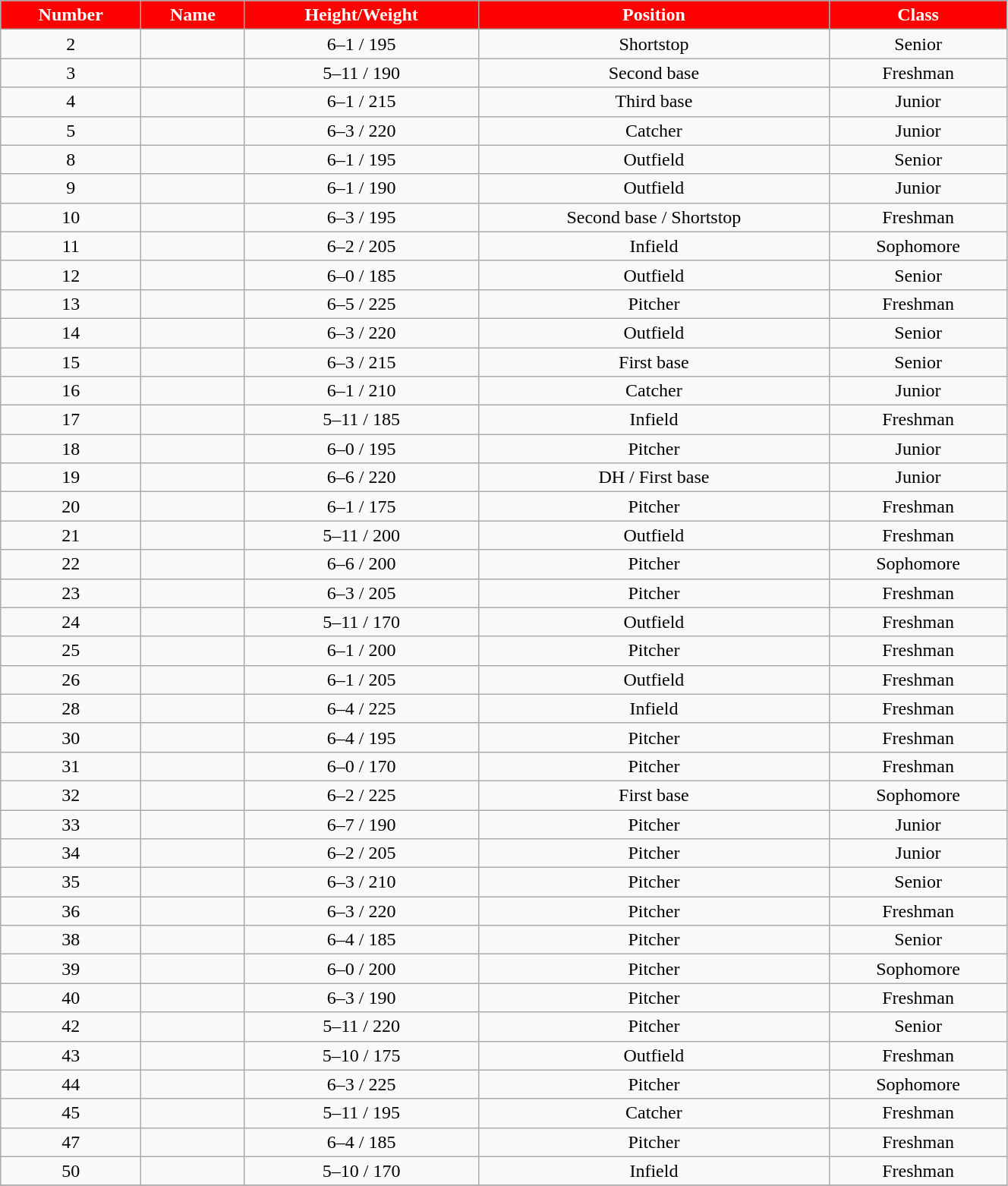<table class="wikitable sortable" width="70%">
<tr align="center"  style="background-color:red; color:white;">
<th style="background-color:red;">Number</th>
<th style="background-color:red;">Name</th>
<th style="background-color:red;">Height/Weight</th>
<th style="background-color:red;">Position</th>
<th style="background-color:red;">Class</th>
</tr>
<tr align="center" bgcolor="">
<td>2</td>
<td></td>
<td>6–1 / 195</td>
<td>Shortstop</td>
<td>Senior</td>
</tr>
<tr align="center" bgcolor="">
<td>3</td>
<td></td>
<td>5–11 / 190</td>
<td>Second base</td>
<td>Freshman</td>
</tr>
<tr align="center" bgcolor="">
<td>4</td>
<td></td>
<td>6–1 / 215</td>
<td>Third base</td>
<td>Junior</td>
</tr>
<tr align="center" bgcolor="">
<td>5</td>
<td></td>
<td>6–3 / 220</td>
<td>Catcher</td>
<td> Junior</td>
</tr>
<tr align="center" bgcolor="">
<td>8</td>
<td></td>
<td>6–1 / 195</td>
<td>Outfield</td>
<td>Senior</td>
</tr>
<tr align="center" bgcolor="">
<td>9</td>
<td></td>
<td>6–1 / 190</td>
<td>Outfield</td>
<td>Junior</td>
</tr>
<tr align="center" bgcolor="">
<td>10</td>
<td></td>
<td>6–3 / 195</td>
<td>Second base / Shortstop</td>
<td>Freshman</td>
</tr>
<tr align="center" bgcolor="">
<td>11</td>
<td></td>
<td>6–2 / 205</td>
<td>Infield</td>
<td>  Sophomore</td>
</tr>
<tr align="center" bgcolor="">
<td>12</td>
<td></td>
<td>6–0 / 185</td>
<td>Outfield</td>
<td>Senior</td>
</tr>
<tr align="center" bgcolor="">
<td>13</td>
<td></td>
<td>6–5 / 225</td>
<td>Pitcher</td>
<td>Freshman</td>
</tr>
<tr align="center" bgcolor="">
<td>14</td>
<td></td>
<td>6–3 / 220</td>
<td>Outfield</td>
<td>Senior</td>
</tr>
<tr align="center" bgcolor="">
<td>15</td>
<td></td>
<td>6–3 / 215</td>
<td>First base</td>
<td>Senior</td>
</tr>
<tr align="center" bgcolor="">
<td>16</td>
<td></td>
<td>6–1 / 210</td>
<td>Catcher</td>
<td>Junior</td>
</tr>
<tr align="center" bgcolor="">
<td>17</td>
<td></td>
<td>5–11 / 185</td>
<td>Infield</td>
<td> Freshman</td>
</tr>
<tr align="center" bgcolor="">
<td>18</td>
<td></td>
<td>6–0 / 195</td>
<td>Pitcher</td>
<td>Junior</td>
</tr>
<tr align="center" bgcolor="">
<td>19</td>
<td></td>
<td>6–6 / 220</td>
<td>DH / First base</td>
<td>Junior</td>
</tr>
<tr align="center" bgcolor="">
<td>20</td>
<td></td>
<td>6–1 / 175</td>
<td>Pitcher</td>
<td>Freshman</td>
</tr>
<tr align="center" bgcolor="">
<td>21</td>
<td></td>
<td>5–11 / 200</td>
<td>Outfield</td>
<td> Freshman</td>
</tr>
<tr align="center" bgcolor="">
<td>22</td>
<td></td>
<td>6–6 / 200</td>
<td>Pitcher</td>
<td>Sophomore</td>
</tr>
<tr align="center" bgcolor="">
<td>23</td>
<td></td>
<td>6–3 / 205</td>
<td>Pitcher</td>
<td>Freshman</td>
</tr>
<tr align="center" bgcolor="">
<td>24</td>
<td></td>
<td>5–11 / 170</td>
<td>Outfield</td>
<td>Freshman</td>
</tr>
<tr align="center" bgcolor="">
<td>25</td>
<td></td>
<td>6–1 / 200</td>
<td>Pitcher</td>
<td>Freshman</td>
</tr>
<tr align="center" bgcolor="">
<td>26</td>
<td></td>
<td>6–1 / 205</td>
<td>Outfield</td>
<td>Freshman</td>
</tr>
<tr align="center" bgcolor="">
<td>28</td>
<td></td>
<td>6–4 / 225</td>
<td>Infield</td>
<td> Freshman</td>
</tr>
<tr align="center" bgcolor="">
<td>30</td>
<td></td>
<td>6–4 / 195</td>
<td>Pitcher</td>
<td>Freshman</td>
</tr>
<tr align="center" bgcolor="">
<td>31</td>
<td></td>
<td>6–0 / 170</td>
<td>Pitcher</td>
<td>  Freshman</td>
</tr>
<tr align="center" bgcolor="">
<td>32</td>
<td></td>
<td>6–2 / 225</td>
<td>First base</td>
<td>Sophomore</td>
</tr>
<tr align="center" bgcolor="">
<td>33</td>
<td></td>
<td>6–7 / 190</td>
<td>Pitcher</td>
<td>Junior</td>
</tr>
<tr align="center" bgcolor"">
<td>34</td>
<td></td>
<td>6–2 / 205</td>
<td>Pitcher</td>
<td>Junior</td>
</tr>
<tr align="center" bgcolor="">
<td>35</td>
<td></td>
<td>6–3 / 210</td>
<td>Pitcher</td>
<td>Senior</td>
</tr>
<tr align="center" bgcolor="">
<td>36</td>
<td></td>
<td>6–3 / 220</td>
<td>Pitcher</td>
<td>Freshman</td>
</tr>
<tr align="center" bgcolor="">
<td>38</td>
<td></td>
<td>6–4 / 185</td>
<td>Pitcher</td>
<td>Senior</td>
</tr>
<tr align="center" bgcolor="">
<td>39</td>
<td></td>
<td>6–0 / 200</td>
<td>Pitcher</td>
<td>Sophomore</td>
</tr>
<tr align="center" bgcolor="">
<td>40</td>
<td></td>
<td>6–3 / 190</td>
<td>Pitcher</td>
<td> Freshman</td>
</tr>
<tr align="center" bgcolor="">
<td>42</td>
<td></td>
<td>5–11 / 220</td>
<td>Pitcher</td>
<td>Senior</td>
</tr>
<tr align="center" bgcolor="">
<td>43</td>
<td></td>
<td>5–10 / 175</td>
<td>Outfield</td>
<td> Freshman</td>
</tr>
<tr align="center" bgcolor="">
<td>44</td>
<td></td>
<td>6–3 / 225</td>
<td>Pitcher</td>
<td>Sophomore</td>
</tr>
<tr align="center" bgcolor="">
<td>45</td>
<td></td>
<td>5–11 / 195</td>
<td>Catcher</td>
<td>Freshman</td>
</tr>
<tr align="center" bgcolor="">
<td>47</td>
<td></td>
<td>6–4 / 185</td>
<td>Pitcher</td>
<td> Freshman</td>
</tr>
<tr align="center" bgcolor="">
<td>50</td>
<td></td>
<td>5–10 / 170</td>
<td>Infield</td>
<td> Freshman</td>
</tr>
<tr align="center" bgcolor="">
</tr>
</table>
